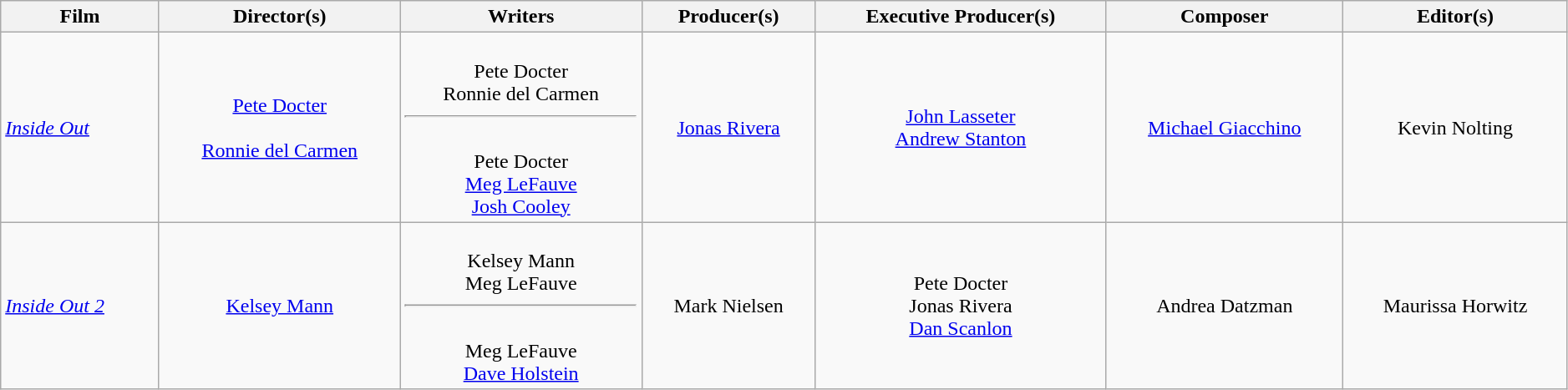<table class="wikitable" style="width:99%;">
<tr>
<th style="text-align:center;">Film</th>
<th style="text-align:center;">Director(s)</th>
<th style="text-align:center;">Writers</th>
<th style="text-align:center;">Producer(s)</th>
<th style="text-align:center;">Executive Producer(s)</th>
<th style="text-align:center;">Composer</th>
<th style="text-align:center;">Editor(s)</th>
</tr>
<tr>
<td><em><a href='#'>Inside Out</a></em></td>
<td style="text-align:center;"><a href='#'>Pete Docter</a> <br><br><a href='#'>Ronnie del Carmen</a></td>
<td style="text-align:center;"><br>Pete Docter<br>Ronnie del Carmen<hr><br>Pete Docter<br><a href='#'>Meg LeFauve</a><br><a href='#'>Josh Cooley</a></td>
<td style="text-align:center;"><a href='#'>Jonas Rivera</a></td>
<td style="text-align:center;"><a href='#'>John Lasseter</a><br><a href='#'>Andrew Stanton</a></td>
<td style="text-align:center;"><a href='#'>Michael Giacchino</a></td>
<td style="text-align:center;">Kevin Nolting</td>
</tr>
<tr>
<td><em><a href='#'>Inside Out 2</a></em></td>
<td style="text-align:center;"><a href='#'>Kelsey Mann</a></td>
<td style="text-align:center;"><br>Kelsey Mann<br>Meg LeFauve<hr><br>Meg LeFauve<br><a href='#'>Dave Holstein</a></td>
<td style="text-align:center;">Mark Nielsen</td>
<td style="text-align:center;">Pete Docter<br>Jonas Rivera<br><a href='#'>Dan Scanlon</a></td>
<td style="text-align:center;">Andrea Datzman</td>
<td style="text-align:center;">Maurissa Horwitz</td>
</tr>
</table>
